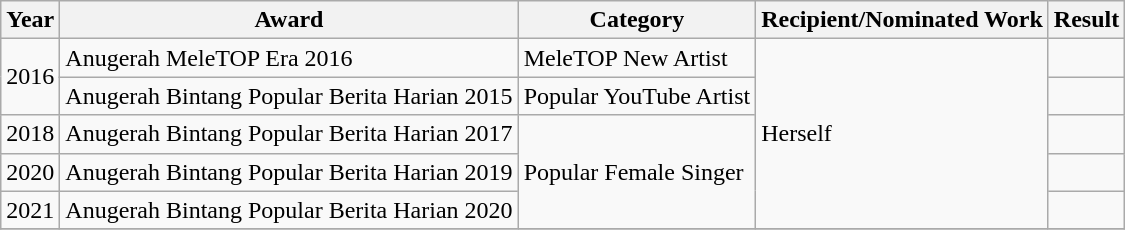<table class="wikitable">
<tr>
<th>Year</th>
<th>Award</th>
<th>Category</th>
<th>Recipient/Nominated Work</th>
<th>Result</th>
</tr>
<tr>
<td rowspan="2">2016</td>
<td>Anugerah MeleTOP Era 2016</td>
<td>MeleTOP New Artist</td>
<td rowspan="5">Herself</td>
<td></td>
</tr>
<tr>
<td>Anugerah Bintang Popular Berita Harian 2015</td>
<td>Popular YouTube Artist</td>
<td></td>
</tr>
<tr>
<td>2018</td>
<td>Anugerah Bintang Popular Berita Harian 2017</td>
<td rowspan="3">Popular Female Singer</td>
<td></td>
</tr>
<tr>
<td>2020</td>
<td>Anugerah Bintang Popular Berita Harian 2019</td>
<td></td>
</tr>
<tr>
<td>2021</td>
<td>Anugerah Bintang Popular Berita Harian 2020</td>
<td></td>
</tr>
<tr>
</tr>
</table>
